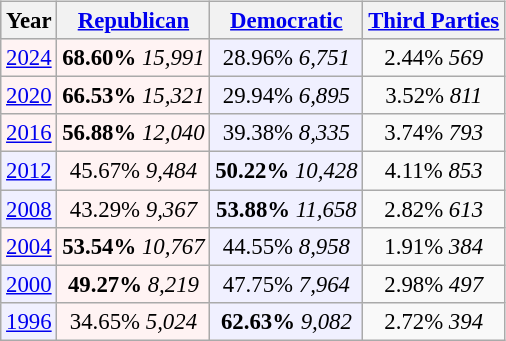<table class="wikitable"  style="float:right; font-size:95%;">
<tr style="background:lightgrey;">
<th>Year</th>
<th><a href='#'>Republican</a></th>
<th><a href='#'>Democratic</a></th>
<th><a href='#'>Third Parties</a></th>
</tr>
<tr>
<td align="center" bgcolor="#fff3f3"><a href='#'>2024</a></td>
<td align="center" bgcolor="#fff3f3"><strong>68.60%</strong> <em>15,991</em></td>
<td align="center" bgcolor="#f0f0ff">28.96% <em>6,751</em></td>
<td align="center">2.44% <em>569</em></td>
</tr>
<tr>
<td style="text-align:center; background:#fff3f3;"><a href='#'>2020</a></td>
<td style="text-align:center; background:#fff3f3;"><strong>66.53%</strong> <em>15,321</em></td>
<td style="text-align:center; background:#f0f0ff;">29.94% <em>6,895</em></td>
<td style="text-align:center;">3.52% <em>811</em></td>
</tr>
<tr>
<td style="text-align:center; background:#fff3f3;"><a href='#'>2016</a></td>
<td style="text-align:center; background:#fff3f3;"><strong>56.88%</strong> <em>12,040</em></td>
<td style="text-align:center; background:#f0f0ff;">39.38% <em>8,335</em></td>
<td style="text-align:center;">3.74% <em>793</em></td>
</tr>
<tr>
<td style="text-align:center; background:#f0f0ff;"><a href='#'>2012</a></td>
<td style="text-align:center; background:#fff3f3;">45.67% <em>9,484</em></td>
<td style="text-align:center; background:#f0f0ff;"><strong>50.22%</strong> <em>10,428</em></td>
<td style="text-align:center;">4.11% <em>853</em></td>
</tr>
<tr>
<td style="text-align:center; background:#f0f0ff;"><a href='#'>2008</a></td>
<td style="text-align:center; background:#fff3f3;">43.29% <em>9,367</em></td>
<td style="text-align:center; background:#f0f0ff;"><strong>53.88%</strong> <em>11,658</em></td>
<td style="text-align:center;">2.82% <em>613</em></td>
</tr>
<tr>
<td style="text-align:center; background:#fff3f3;"><a href='#'>2004</a></td>
<td style="text-align:center; background:#fff3f3;"><strong>53.54%</strong> <em>10,767</em></td>
<td style="text-align:center; background:#f0f0ff;">44.55% <em>8,958</em></td>
<td style="text-align:center;">1.91% <em>384</em></td>
</tr>
<tr>
<td style="text-align:center; background:#f0f0ff;"><a href='#'>2000</a></td>
<td style="text-align:center; background:#fff3f3;"><strong>49.27%</strong> <em>8,219</em></td>
<td style="text-align:center; background:#f0f0ff;">47.75% <em>7,964</em></td>
<td style="text-align:center;">2.98% <em>497</em></td>
</tr>
<tr>
<td style="text-align:center; background:#f0f0ff;"><a href='#'>1996</a></td>
<td style="text-align:center; background:#fff3f3;">34.65% <em>5,024</em></td>
<td style="text-align:center; background:#f0f0ff;"><strong>62.63%</strong> <em>9,082</em></td>
<td style="text-align:center;">2.72% <em>394</em></td>
</tr>
</table>
